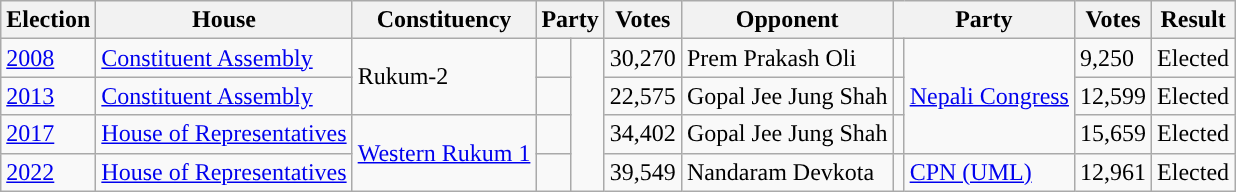<table class="wikitable">
<tr>
<th>Election</th>
<th>House</th>
<th>Constituency</th>
<th colspan="2">Party</th>
<th>Votes</th>
<th>Opponent</th>
<th colspan="2">Party</th>
<th>Votes</th>
<th>Result</th>
</tr>
<tr>
<td><a href='#'>2008</a></td>
<td><a href='#'>Constituent Assembly</a></td>
<td rowspan="2">Rukum-2</td>
<td></td>
<td rowspan="4"></td>
<td>30,270</td>
<td>Prem Prakash Oli</td>
<td></td>
<td rowspan="3"><a href='#'>Nepali Congress</a></td>
<td>9,250</td>
<td> Elected</td>
</tr>
<tr>
<td><a href='#'>2013</a></td>
<td><a href='#'>Constituent Assembly</a></td>
<td></td>
<td>22,575</td>
<td>Gopal Jee Jung Shah</td>
<td></td>
<td>12,599</td>
<td> Elected</td>
</tr>
<tr>
<td><a href='#'>2017</a></td>
<td><a href='#'>House of Representatives</a></td>
<td rowspan="2"><a href='#'>Western Rukum 1</a></td>
<td></td>
<td>34,402</td>
<td>Gopal Jee Jung Shah</td>
<td></td>
<td>15,659</td>
<td> Elected</td>
</tr>
<tr>
<td><a href='#'>2022</a></td>
<td><a href='#'>House of Representatives</a></td>
<td></td>
<td>39,549</td>
<td>Nandaram Devkota</td>
<td></td>
<td><a href='#'>CPN (UML)</a></td>
<td>12,961</td>
<td> Elected</td>
</tr>
</table>
